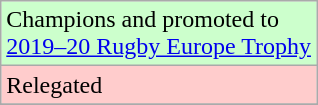<table class="wikitable">
<tr width=10px bgcolor="#ccffcc">
<td>Champions and promoted to<br><a href='#'>2019–20 Rugby Europe Trophy</a></td>
</tr>
<tr width=10px bgcolor="#ffcccc">
<td>Relegated</td>
</tr>
<tr>
</tr>
</table>
